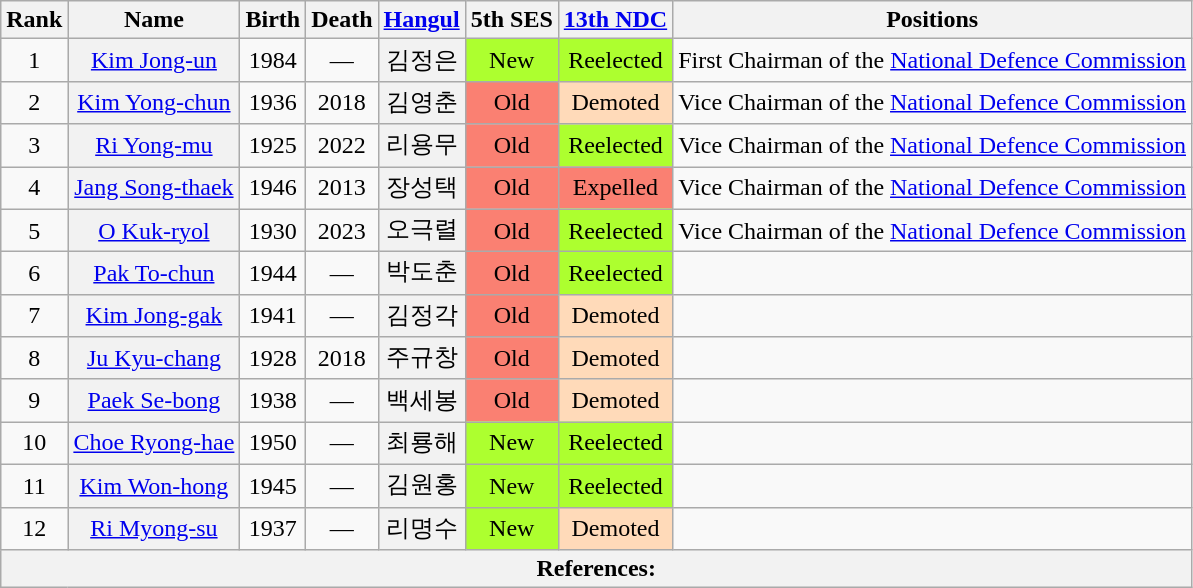<table class="wikitable sortable">
<tr>
<th>Rank</th>
<th>Name</th>
<th>Birth</th>
<th>Death</th>
<th class="unsortable"><a href='#'>Hangul</a></th>
<th>5th SES</th>
<th><a href='#'>13th NDC</a></th>
<th>Positions</th>
</tr>
<tr>
<td align="center">1</td>
<th align="center" scope="row" style="font-weight:normal;"><a href='#'>Kim Jong-un</a></th>
<td align="center">1984</td>
<td align="center">—</td>
<th align="center" scope="row" style="font-weight:normal;">김정은</th>
<td align="center" style="background: GreenYellow">New</td>
<td align="center" style="background: GreenYellow">Reelected</td>
<td>First Chairman of the <a href='#'>National Defence Commission</a></td>
</tr>
<tr>
<td align="center">2</td>
<th align="center" scope="row" style="font-weight:normal;"><a href='#'>Kim Yong-chun</a></th>
<td align="center">1936</td>
<td align="center">2018</td>
<th align="center" scope="row" style="font-weight:normal;">김영춘</th>
<td style="background: Salmon" align="center">Old</td>
<td style="background: PeachPuff" align="center">Demoted</td>
<td>Vice Chairman of the <a href='#'>National Defence Commission</a></td>
</tr>
<tr>
<td align="center">3</td>
<th align="center" scope="row" style="font-weight:normal;"><a href='#'>Ri Yong-mu</a></th>
<td align="center">1925</td>
<td align="center">2022</td>
<th align="center" scope="row" style="font-weight:normal;">리용무</th>
<td style="background: Salmon" align="center">Old</td>
<td align="center" style="background: GreenYellow">Reelected</td>
<td>Vice Chairman of the <a href='#'>National Defence Commission</a></td>
</tr>
<tr>
<td align="center">4</td>
<th align="center" scope="row" style="font-weight:normal;"><a href='#'>Jang Song-thaek</a></th>
<td align="center">1946</td>
<td align="center">2013</td>
<th align="center" scope="row" style="font-weight:normal;">장성택</th>
<td style="background: Salmon" align="center">Old</td>
<td style="background: Salmon" align="center">Expelled</td>
<td>Vice Chairman of the <a href='#'>National Defence Commission</a></td>
</tr>
<tr>
<td align="center">5</td>
<th align="center" scope="row" style="font-weight:normal;"><a href='#'>O Kuk-ryol</a></th>
<td align="center">1930</td>
<td align="center">2023</td>
<th align="center" scope="row" style="font-weight:normal;">오극렬</th>
<td style="background: Salmon" align="center">Old</td>
<td align="center" style="background: GreenYellow">Reelected</td>
<td>Vice Chairman of the <a href='#'>National Defence Commission</a></td>
</tr>
<tr>
<td align="center">6</td>
<th align="center" scope="row" style="font-weight:normal;"><a href='#'>Pak To-chun</a></th>
<td align="center">1944</td>
<td align="center">—</td>
<th align="center" scope="row" style="font-weight:normal;">박도춘</th>
<td style="background: Salmon" align="center">Old</td>
<td align="center" style="background: GreenYellow">Reelected</td>
<td></td>
</tr>
<tr>
<td align="center">7</td>
<th align="center" scope="row" style="font-weight:normal;"><a href='#'>Kim Jong-gak</a></th>
<td align="center">1941</td>
<td align="center">—</td>
<th align="center" scope="row" style="font-weight:normal;">김정각</th>
<td style="background: Salmon" align="center">Old</td>
<td style="background: PeachPuff" align="center">Demoted</td>
<td></td>
</tr>
<tr>
<td align="center">8</td>
<th align="center" scope="row" style="font-weight:normal;"><a href='#'>Ju Kyu-chang</a></th>
<td align="center">1928</td>
<td align="center">2018</td>
<th align="center" scope="row" style="font-weight:normal;">주규창</th>
<td style="background: Salmon" align="center">Old</td>
<td style="background: PeachPuff" align="center">Demoted</td>
<td></td>
</tr>
<tr>
<td align="center">9</td>
<th align="center" scope="row" style="font-weight:normal;"><a href='#'>Paek Se-bong</a></th>
<td align="center">1938</td>
<td align="center">—</td>
<th align="center" scope="row" style="font-weight:normal;">백세봉</th>
<td style="background: Salmon" align="center">Old</td>
<td style="background: PeachPuff" align="center">Demoted</td>
<td></td>
</tr>
<tr>
<td align="center">10</td>
<th align="center" scope="row" style="font-weight:normal;"><a href='#'>Choe Ryong-hae</a></th>
<td align="center">1950</td>
<td align="center">—</td>
<th align="center" scope="row" style="font-weight:normal;">최룡해</th>
<td align="center" style="background: GreenYellow">New</td>
<td align="center" style="background: GreenYellow">Reelected</td>
<td></td>
</tr>
<tr>
<td align="center">11</td>
<th align="center" scope="row" style="font-weight:normal;"><a href='#'>Kim Won-hong</a></th>
<td align="center">1945</td>
<td align="center">—</td>
<th align="center" scope="row" style="font-weight:normal;">김원홍</th>
<td align="center" style="background: GreenYellow">New</td>
<td align="center" style="background: GreenYellow">Reelected</td>
<td></td>
</tr>
<tr>
<td align="center">12</td>
<th align="center" scope="row" style="font-weight:normal;"><a href='#'>Ri Myong-su</a></th>
<td align="center">1937</td>
<td align="center">—</td>
<th align="center" scope="row" style="font-weight:normal;">리명수</th>
<td align="center" style="background: GreenYellow">New</td>
<td style="background: PeachPuff" align="center">Demoted</td>
<td></td>
</tr>
<tr>
<th colspan="8" unsortable><strong>References:</strong><br></th>
</tr>
</table>
